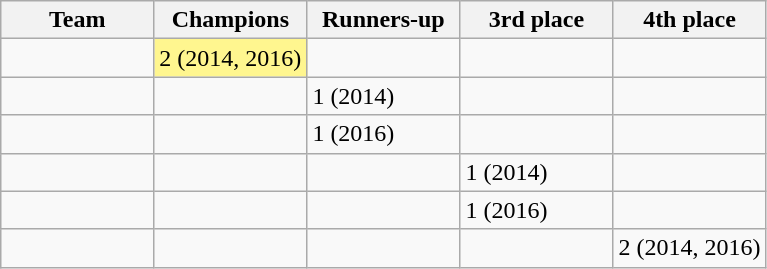<table class="wikitable">
<tr>
<th style="width:20%">Team</th>
<th style="width:20%">Champions</th>
<th style="width:20%">Runners-up</th>
<th style="width:20%">3rd place</th>
<th style="width:20%">4th place</th>
</tr>
<tr>
<td></td>
<td style=background:#FFF68F>2 (2014, 2016)</td>
<td></td>
<td></td>
<td></td>
</tr>
<tr>
<td></td>
<td></td>
<td>1 (2014)</td>
<td></td>
<td></td>
</tr>
<tr>
<td></td>
<td></td>
<td>1 (2016)</td>
<td></td>
<td></td>
</tr>
<tr>
<td></td>
<td></td>
<td></td>
<td>1 (2014)</td>
<td></td>
</tr>
<tr>
<td></td>
<td></td>
<td></td>
<td>1 (2016)</td>
<td></td>
</tr>
<tr>
<td></td>
<td></td>
<td></td>
<td></td>
<td>2 (2014, 2016)</td>
</tr>
</table>
